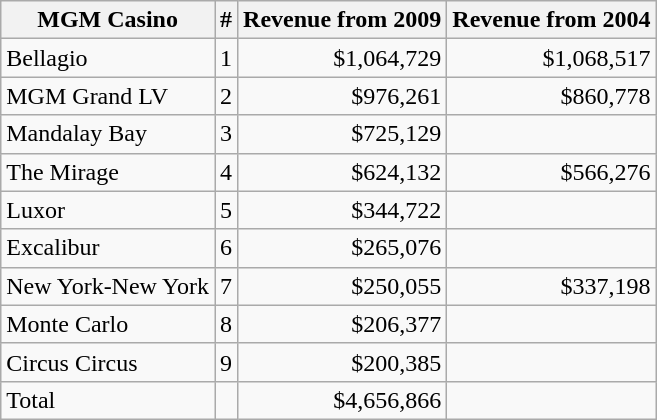<table class="wikitable">
<tr>
<th>MGM Casino</th>
<th>#</th>
<th>Revenue from 2009</th>
<th>Revenue from 2004</th>
</tr>
<tr>
<td>Bellagio</td>
<td>1</td>
<td align="right">$1,064,729</td>
<td align="right">$1,068,517</td>
</tr>
<tr>
<td>MGM Grand LV</td>
<td>2</td>
<td align="right">$976,261</td>
<td align="right">$860,778</td>
</tr>
<tr>
<td>Mandalay Bay</td>
<td>3</td>
<td align="right">$725,129</td>
<td></td>
</tr>
<tr>
<td>The Mirage</td>
<td>4</td>
<td align="right">$624,132</td>
<td align="right">$566,276</td>
</tr>
<tr>
<td>Luxor</td>
<td>5</td>
<td align="right">$344,722</td>
<td></td>
</tr>
<tr>
<td>Excalibur</td>
<td>6</td>
<td align="right">$265,076</td>
<td></td>
</tr>
<tr>
<td>New York-New York</td>
<td>7</td>
<td align="right">$250,055</td>
<td align="right">$337,198</td>
</tr>
<tr>
<td>Monte Carlo</td>
<td>8</td>
<td align="right">$206,377</td>
<td></td>
</tr>
<tr>
<td>Circus Circus</td>
<td>9</td>
<td align="right">$200,385</td>
<td></td>
</tr>
<tr>
<td>Total</td>
<td></td>
<td align="right">$4,656,866</td>
<td></td>
</tr>
</table>
